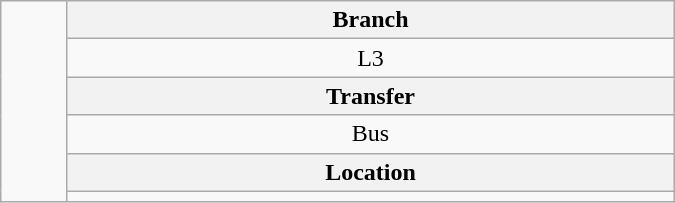<table class="wikitable" style="text-align: center; width: 450px; float:right;">
<tr>
<td rowspan="6"></td>
<th>Branch</th>
</tr>
<tr>
<td>L3</td>
</tr>
<tr>
<th>Transfer</th>
</tr>
<tr>
<td>Bus</td>
</tr>
<tr>
<th>Location</th>
</tr>
<tr>
<td></td>
</tr>
</table>
